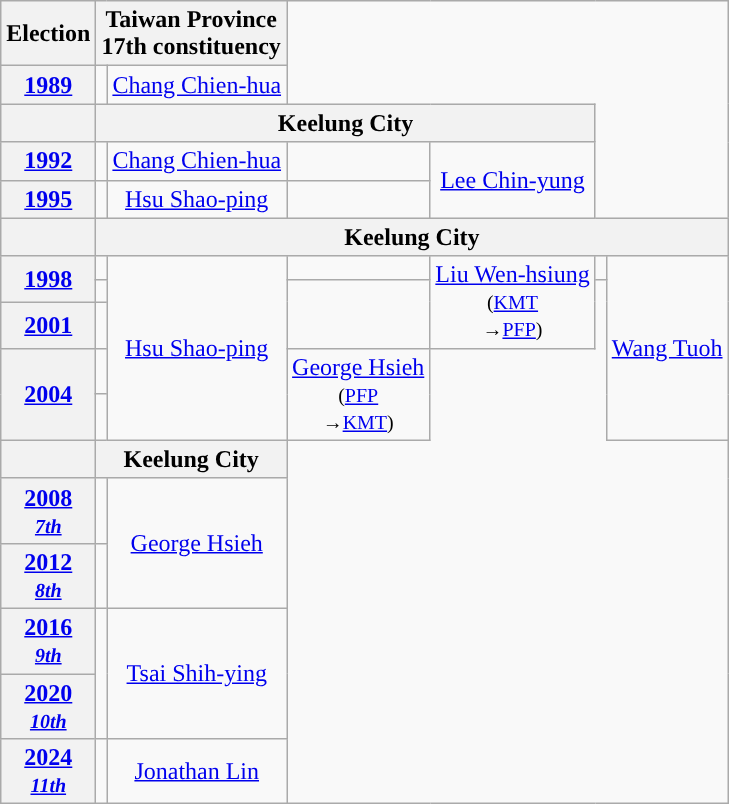<table class=wikitable style="text-align:center">
<tr>
<th>Election</th>
<th colspan="2" width="80px">Taiwan Province 17th constituency</th>
</tr>
<tr>
<th><a href='#'>1989</a></th>
<td></td>
<td><a href='#'>Chang Chien-hua</a></td>
</tr>
<tr>
<th></th>
<th colspan=4 width="80px">Keelung City</th>
</tr>
<tr>
<th><a href='#'>1992</a></th>
<td></td>
<td><a href='#'>Chang Chien-hua</a></td>
<td></td>
<td rowspan=2><a href='#'>Lee Chin-yung</a></td>
</tr>
<tr>
<th><a href='#'>1995</a></th>
<td></td>
<td><a href='#'>Hsu Shao-ping</a></td>
</tr>
<tr>
<th></th>
<th colspan=6 width="80px">Keelung City</th>
</tr>
<tr>
<th rowspan=2><a href='#'>1998</a></th>
<td></td>
<td rowspan=5><a href='#'>Hsu Shao-ping</a></td>
<td></td>
<td rowspan=3><a href='#'>Liu Wen-hsiung</a> <br><small>(<a href='#'>KMT</a><br>→<a href='#'>PFP</a>)</small></td>
<td></td>
<td rowspan=5><a href='#'>Wang Tuoh</a></td>
</tr>
<tr>
<td></td>
</tr>
<tr>
<th><a href='#'>2001</a></th>
</tr>
<tr>
<th rowspan=2><a href='#'>2004</a></th>
<td></td>
<td rowspan=2><a href='#'>George Hsieh</a> <br><small>(<a href='#'>PFP</a><br>→<a href='#'>KMT</a>)</small></td>
</tr>
<tr>
<td></td>
</tr>
<tr>
<th></th>
<th colspan=2 width="80px">Keelung City</th>
</tr>
<tr>
<th><a href='#'>2008</a><br><small><em><a href='#'>7th</a></em></small><br></th>
<td></td>
<td rowspan=2><a href='#'>George Hsieh</a></td>
</tr>
<tr>
<th><a href='#'>2012</a><br><small><em><a href='#'>8th</a></em></small><br></th>
</tr>
<tr>
<th><a href='#'>2016</a><br><small><em><a href='#'>9th</a></em></small><br></th>
<td rowspan="2"></td>
<td rowspan="2"><a href='#'>Tsai Shih-ying</a></td>
</tr>
<tr>
<th><a href='#'>2020</a><br><small><em><a href='#'>10th</a></em></small><br></th>
</tr>
<tr>
<th><a href='#'>2024</a><br><small><em><a href='#'>11th</a></em></small><br></th>
<td></td>
<td><a href='#'>Jonathan Lin</a></td>
</tr>
</table>
